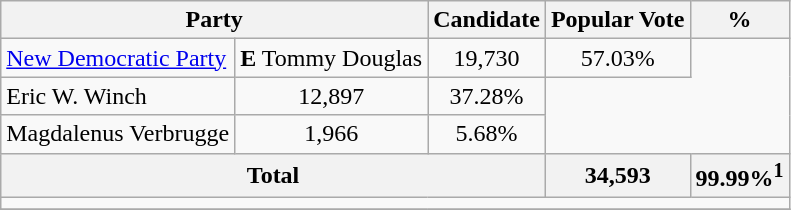<table class="wikitable">
<tr>
<th colspan="2">Party</th>
<th>Candidate</th>
<th>Popular Vote</th>
<th>%</th>
</tr>
<tr>
<td><a href='#'>New Democratic Party</a></td>
<td><strong>E</strong> Tommy Douglas</td>
<td align=center>19,730</td>
<td align=center>57.03%</td>
</tr>
<tr>
<td>Eric W. Winch</td>
<td align=center>12,897</td>
<td align=center>37.28%</td>
</tr>
<tr>
<td>Magdalenus Verbrugge</td>
<td align=center>1,966</td>
<td align=center>5.68%</td>
</tr>
<tr>
<th colspan=3>Total</th>
<th>34,593</th>
<th>99.99%<sup>1</sup></th>
</tr>
<tr>
<td align="center" colspan=5></td>
</tr>
<tr>
</tr>
</table>
